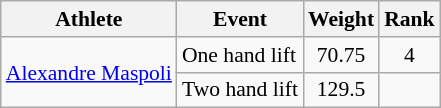<table class="wikitable" style="font-size:90%">
<tr>
<th>Athlete</th>
<th>Event</th>
<th>Weight</th>
<th>Rank</th>
</tr>
<tr>
<td rowspan=2><a href='#'>Alexandre Maspoli</a></td>
<td>One hand lift</td>
<td align="center">70.75</td>
<td align="center">4</td>
</tr>
<tr>
<td>Two hand lift</td>
<td align="center">129.5</td>
<td align="center"></td>
</tr>
</table>
